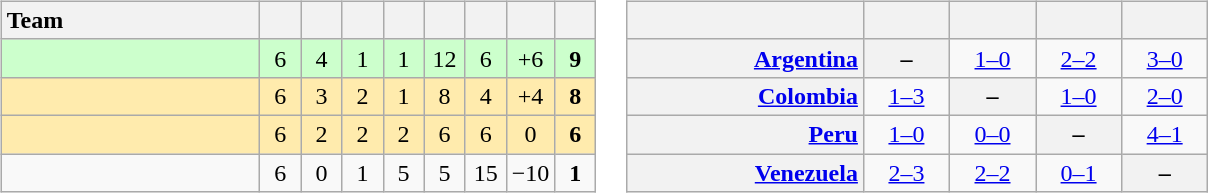<table>
<tr>
<td><br><table class="wikitable" style="text-align: center;">
<tr>
<th width=165 style="text-align:left;">Team</th>
<th width=20></th>
<th width=20></th>
<th width=20></th>
<th width=20></th>
<th width=20></th>
<th width=20></th>
<th width=20></th>
<th width=20></th>
</tr>
<tr style="background:#ccffcc;">
<td style="text-align:left;"></td>
<td>6</td>
<td>4</td>
<td>1</td>
<td>1</td>
<td>12</td>
<td>6</td>
<td>+6</td>
<td><strong>9</strong></td>
</tr>
<tr style="background:#ffebad;">
<td style="text-align:left;"></td>
<td>6</td>
<td>3</td>
<td>2</td>
<td>1</td>
<td>8</td>
<td>4</td>
<td>+4</td>
<td><strong>8</strong></td>
</tr>
<tr style="background:#ffebad;">
<td style="text-align:left;"></td>
<td>6</td>
<td>2</td>
<td>2</td>
<td>2</td>
<td>6</td>
<td>6</td>
<td>0</td>
<td><strong>6</strong></td>
</tr>
<tr>
<td style="text-align:left;"></td>
<td>6</td>
<td>0</td>
<td>1</td>
<td>5</td>
<td>5</td>
<td>15</td>
<td>−10</td>
<td><strong>1</strong></td>
</tr>
</table>
</td>
<td><br><table class="wikitable" style="text-align:center">
<tr>
<th width="150"> </th>
<th width="50"></th>
<th width="50"></th>
<th width="50"></th>
<th width="50"></th>
</tr>
<tr>
<th style="text-align:right;"><a href='#'>Argentina</a> </th>
<th>–</th>
<td title="Argentina v Colombia"><a href='#'>1–0</a></td>
<td title="Argentina v Peru"><a href='#'>2–2</a></td>
<td title="Argentina v Venezuela"><a href='#'>3–0</a></td>
</tr>
<tr>
<th style="text-align:right;"><a href='#'>Colombia</a> </th>
<td title="Colombia v Argentina"><a href='#'>1–3</a></td>
<th>–</th>
<td title="Colombia v Peru"><a href='#'>1–0</a></td>
<td title="Colombia v Venezuela"><a href='#'>2–0</a></td>
</tr>
<tr>
<th style="text-align:right;"><a href='#'>Peru</a> </th>
<td title="Peru v Argentina"><a href='#'>1–0</a></td>
<td title="Peru v Colombia"><a href='#'>0–0</a></td>
<th>–</th>
<td title="Peru v Venezuela"><a href='#'>4–1</a></td>
</tr>
<tr>
<th style="text-align:right;"><a href='#'>Venezuela</a> </th>
<td title="Venezuela v Argentina"><a href='#'>2–3</a></td>
<td title="Venezuela v Colombia"><a href='#'>2–2</a></td>
<td title="Venezuela v Peru"><a href='#'>0–1</a></td>
<th>–</th>
</tr>
</table>
</td>
</tr>
</table>
